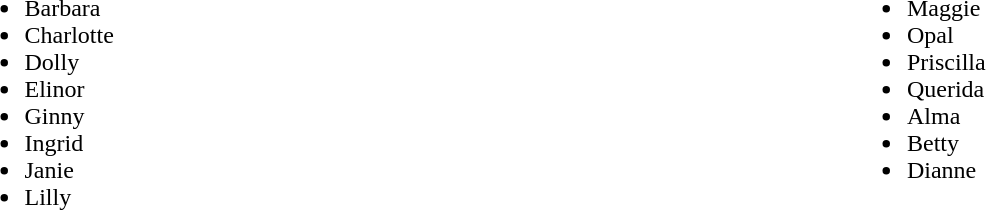<table width="90%">
<tr>
<td><br><ul><li>Barbara</li><li>Charlotte</li><li>Dolly</li><li>Elinor</li><li>Ginny</li><li>Ingrid</li><li>Janie</li><li>Lilly</li></ul></td>
<td valign="top"><br><ul><li>Maggie</li><li>Opal</li><li>Priscilla</li><li>Querida</li><li>Alma</li><li>Betty</li><li>Dianne</li></ul></td>
</tr>
</table>
